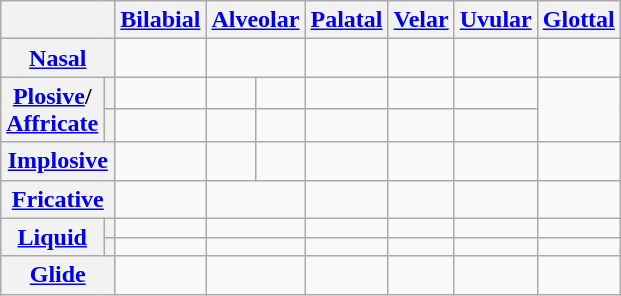<table class="wikitable" style="text-align:center">
<tr>
<th colspan="2"></th>
<th><a href='#'>Bilabial</a></th>
<th colspan="2"><a href='#'>Alveolar</a></th>
<th><a href='#'>Palatal</a></th>
<th><a href='#'>Velar</a></th>
<th><a href='#'>Uvular</a></th>
<th><a href='#'>Glottal</a></th>
</tr>
<tr>
<th colspan="2"><a href='#'>Nasal</a></th>
<td> </td>
<td colspan="2"> </td>
<td></td>
<td></td>
<td></td>
<td></td>
</tr>
<tr>
<th rowspan="2"><a href='#'>Plosive</a>/<br><a href='#'>Affricate</a></th>
<th></th>
<td> </td>
<td> </td>
<td> </td>
<td> </td>
<td> </td>
<td> </td>
<td rowspan="2"> </td>
</tr>
<tr>
<th></th>
<td></td>
<td> </td>
<td> </td>
<td> </td>
<td> </td>
<td></td>
</tr>
<tr>
<th colspan="2"><a href='#'>Implosive</a></th>
<td> </td>
<td></td>
<td></td>
<td></td>
<td></td>
<td> </td>
<td></td>
</tr>
<tr>
<th colspan="2"><a href='#'>Fricative</a></th>
<td></td>
<td colspan="2"> </td>
<td> </td>
<td></td>
<td> </td>
<td></td>
</tr>
<tr>
<th rowspan="2"><a href='#'>Liquid</a></th>
<th></th>
<td></td>
<td colspan="2"> </td>
<td></td>
<td></td>
<td></td>
<td></td>
</tr>
<tr>
<th></th>
<td></td>
<td colspan="2"> </td>
<td></td>
<td></td>
<td></td>
<td></td>
</tr>
<tr>
<th colspan="2"><a href='#'>Glide</a></th>
<td></td>
<td colspan="2"></td>
<td> </td>
<td> </td>
<td></td>
<td></td>
</tr>
</table>
